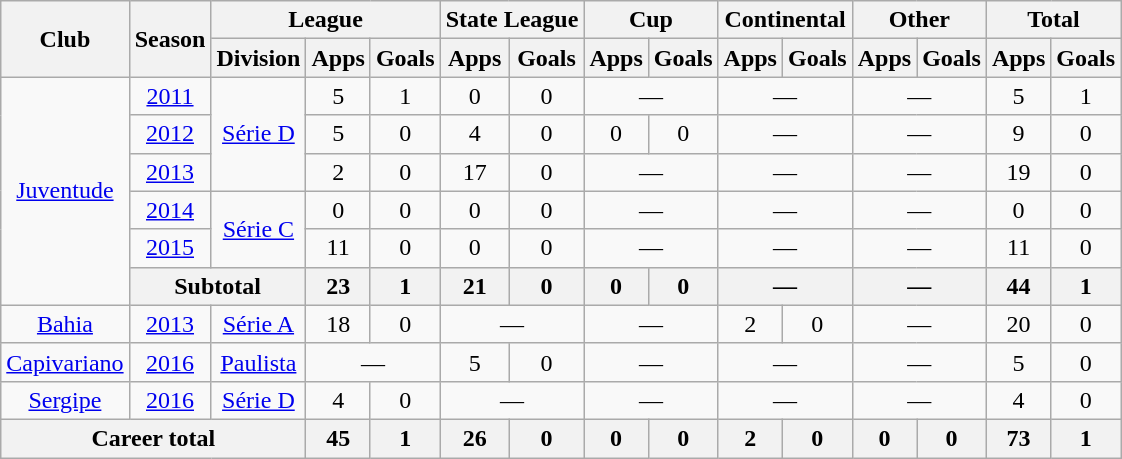<table class="wikitable" style="text-align: center;">
<tr>
<th rowspan="2">Club</th>
<th rowspan="2">Season</th>
<th colspan="3">League</th>
<th colspan="2">State League</th>
<th colspan="2">Cup</th>
<th colspan="2">Continental</th>
<th colspan="2">Other</th>
<th colspan="2">Total</th>
</tr>
<tr>
<th>Division</th>
<th>Apps</th>
<th>Goals</th>
<th>Apps</th>
<th>Goals</th>
<th>Apps</th>
<th>Goals</th>
<th>Apps</th>
<th>Goals</th>
<th>Apps</th>
<th>Goals</th>
<th>Apps</th>
<th>Goals</th>
</tr>
<tr>
<td rowspan=6 align="center"><a href='#'>Juventude</a></td>
<td><a href='#'>2011</a></td>
<td rowspan=3><a href='#'>Série D</a></td>
<td>5</td>
<td>1</td>
<td>0</td>
<td>0</td>
<td colspan="2">—</td>
<td colspan="2">—</td>
<td colspan="2">—</td>
<td>5</td>
<td>1</td>
</tr>
<tr>
<td><a href='#'>2012</a></td>
<td>5</td>
<td>0</td>
<td>4</td>
<td>0</td>
<td>0</td>
<td>0</td>
<td colspan="2">—</td>
<td colspan="2">—</td>
<td>9</td>
<td>0</td>
</tr>
<tr>
<td><a href='#'>2013</a></td>
<td>2</td>
<td>0</td>
<td>17</td>
<td>0</td>
<td colspan="2">—</td>
<td colspan="2">—</td>
<td colspan="2">—</td>
<td>19</td>
<td>0</td>
</tr>
<tr>
<td><a href='#'>2014</a></td>
<td rowspan=2><a href='#'>Série C</a></td>
<td>0</td>
<td>0</td>
<td>0</td>
<td>0</td>
<td colspan="2">—</td>
<td colspan="2">—</td>
<td colspan="2">—</td>
<td>0</td>
<td>0</td>
</tr>
<tr>
<td><a href='#'>2015</a></td>
<td>11</td>
<td>0</td>
<td>0</td>
<td>0</td>
<td colspan="2">—</td>
<td colspan="2">—</td>
<td colspan="2">—</td>
<td>11</td>
<td>0</td>
</tr>
<tr>
<th colspan="2">Subtotal</th>
<th>23</th>
<th>1</th>
<th>21</th>
<th>0</th>
<th>0</th>
<th>0</th>
<th colspan="2">—</th>
<th colspan="2">—</th>
<th>44</th>
<th>1</th>
</tr>
<tr>
<td align="center"><a href='#'>Bahia</a></td>
<td><a href='#'>2013</a></td>
<td><a href='#'>Série A</a></td>
<td>18</td>
<td>0</td>
<td colspan="2">—</td>
<td colspan="2">—</td>
<td>2</td>
<td>0</td>
<td colspan="2">—</td>
<td>20</td>
<td>0</td>
</tr>
<tr>
<td align="center"><a href='#'>Capivariano</a></td>
<td><a href='#'>2016</a></td>
<td><a href='#'>Paulista</a></td>
<td colspan="2">—</td>
<td>5</td>
<td>0</td>
<td colspan="2">—</td>
<td colspan="2">—</td>
<td colspan="2">—</td>
<td>5</td>
<td>0</td>
</tr>
<tr>
<td align="center"><a href='#'>Sergipe</a></td>
<td><a href='#'>2016</a></td>
<td><a href='#'>Série D</a></td>
<td>4</td>
<td>0</td>
<td colspan="2">—</td>
<td colspan="2">—</td>
<td colspan="2">—</td>
<td colspan="2">—</td>
<td>4</td>
<td>0</td>
</tr>
<tr>
<th colspan="3"><strong>Career total</strong></th>
<th>45</th>
<th>1</th>
<th>26</th>
<th>0</th>
<th>0</th>
<th>0</th>
<th>2</th>
<th>0</th>
<th>0</th>
<th>0</th>
<th>73</th>
<th>1</th>
</tr>
</table>
